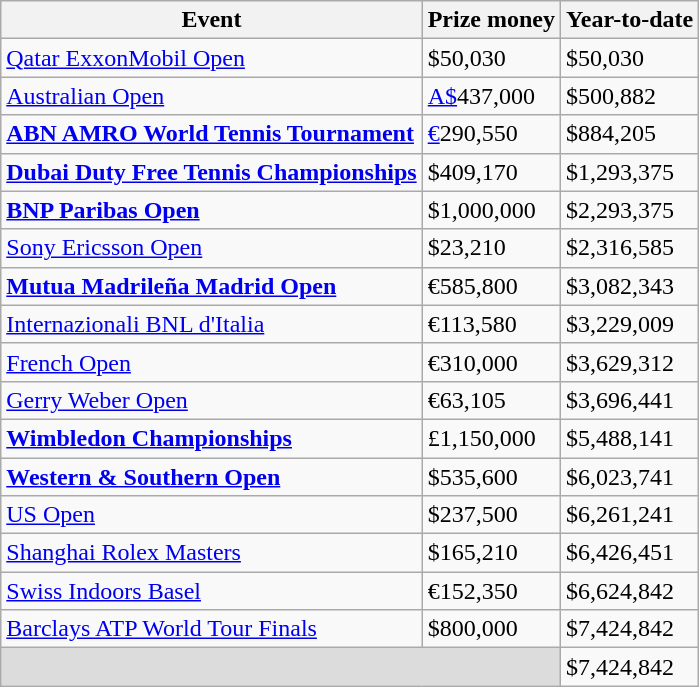<table class="wikitable sortable">
<tr>
<th>Event</th>
<th>Prize money</th>
<th>Year-to-date</th>
</tr>
<tr>
<td><a href='#'>Qatar ExxonMobil Open</a></td>
<td>$50,030</td>
<td>$50,030</td>
</tr>
<tr>
<td><a href='#'>Australian Open</a></td>
<td><a href='#'>A$</a>437,000</td>
<td>$500,882</td>
</tr>
<tr>
<td><strong><a href='#'>ABN AMRO World Tennis Tournament</a></strong></td>
<td><a href='#'>€</a>290,550</td>
<td>$884,205</td>
</tr>
<tr>
<td><strong><a href='#'>Dubai Duty Free Tennis Championships</a></strong></td>
<td>$409,170</td>
<td>$1,293,375</td>
</tr>
<tr>
<td><strong><a href='#'>BNP Paribas Open</a></strong></td>
<td>$1,000,000</td>
<td>$2,293,375</td>
</tr>
<tr>
<td><a href='#'>Sony Ericsson Open</a></td>
<td>$23,210</td>
<td>$2,316,585</td>
</tr>
<tr>
<td><strong><a href='#'>Mutua Madrileña Madrid Open</a></strong></td>
<td>€585,800</td>
<td>$3,082,343</td>
</tr>
<tr>
<td><a href='#'>Internazionali BNL d'Italia</a></td>
<td>€113,580</td>
<td>$3,229,009</td>
</tr>
<tr>
<td><a href='#'>French Open</a></td>
<td>€310,000</td>
<td>$3,629,312</td>
</tr>
<tr>
<td><a href='#'>Gerry Weber Open</a></td>
<td>€63,105</td>
<td>$3,696,441</td>
</tr>
<tr>
<td><strong><a href='#'>Wimbledon Championships</a></strong></td>
<td>£1,150,000</td>
<td>$5,488,141</td>
</tr>
<tr>
<td><strong><a href='#'>Western & Southern Open</a></strong></td>
<td>$535,600</td>
<td>$6,023,741</td>
</tr>
<tr>
<td><a href='#'>US Open</a></td>
<td>$237,500</td>
<td>$6,261,241</td>
</tr>
<tr>
<td><a href='#'>Shanghai Rolex Masters</a></td>
<td>$165,210</td>
<td>$6,426,451</td>
</tr>
<tr>
<td><a href='#'>Swiss Indoors Basel</a></td>
<td>€152,350</td>
<td>$6,624,842</td>
</tr>
<tr>
<td><a href='#'>Barclays ATP World Tour Finals</a></td>
<td>$800,000</td>
<td>$7,424,842</td>
</tr>
<tr class="sortbottom">
<td colspan=2 bgcolor=#DCDCDC></td>
<td>$7,424,842</td>
</tr>
</table>
